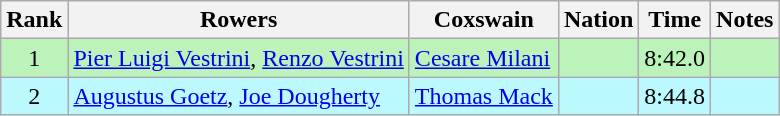<table class="wikitable sortable" style="text-align:center">
<tr>
<th>Rank</th>
<th>Rowers</th>
<th>Coxswain</th>
<th>Nation</th>
<th>Time</th>
<th>Notes</th>
</tr>
<tr bgcolor=bbf3bb>
<td>1</td>
<td align=left><a href='#'>Pier Luigi Vestrini</a>, <a href='#'>Renzo Vestrini</a></td>
<td align=left><a href='#'>Cesare Milani</a></td>
<td align=left></td>
<td>8:42.0</td>
<td></td>
</tr>
<tr bgcolor=bbf9ff>
<td>2</td>
<td align=left><a href='#'>Augustus Goetz</a>, <a href='#'>Joe Dougherty</a></td>
<td align=left><a href='#'>Thomas Mack</a></td>
<td align=left></td>
<td>8:44.8</td>
<td></td>
</tr>
</table>
